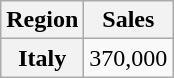<table class="wikitable sortable plainrowheaders">
<tr>
<th scope="col">Region</th>
<th scope="col">Sales</th>
</tr>
<tr>
<th scope="row">Italy</th>
<td>370,000</td>
</tr>
</table>
